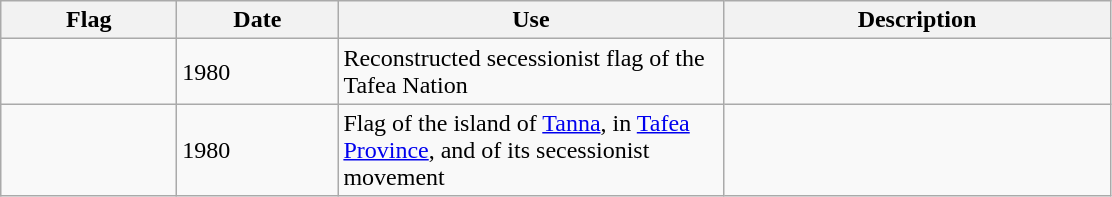<table class="wikitable">
<tr>
<th style="width:110px;">Flag</th>
<th style="width:100px;">Date</th>
<th style="width:250px;">Use</th>
<th style="width:250px;">Description</th>
</tr>
<tr>
<td></td>
<td>1980</td>
<td> Reconstructed secessionist flag of the Tafea Nation</td>
<td></td>
</tr>
<tr>
<td></td>
<td>1980</td>
<td>Flag of the island of <a href='#'>Tanna</a>, in <a href='#'>Tafea Province</a>, and of its secessionist movement</td>
<td></td>
</tr>
</table>
